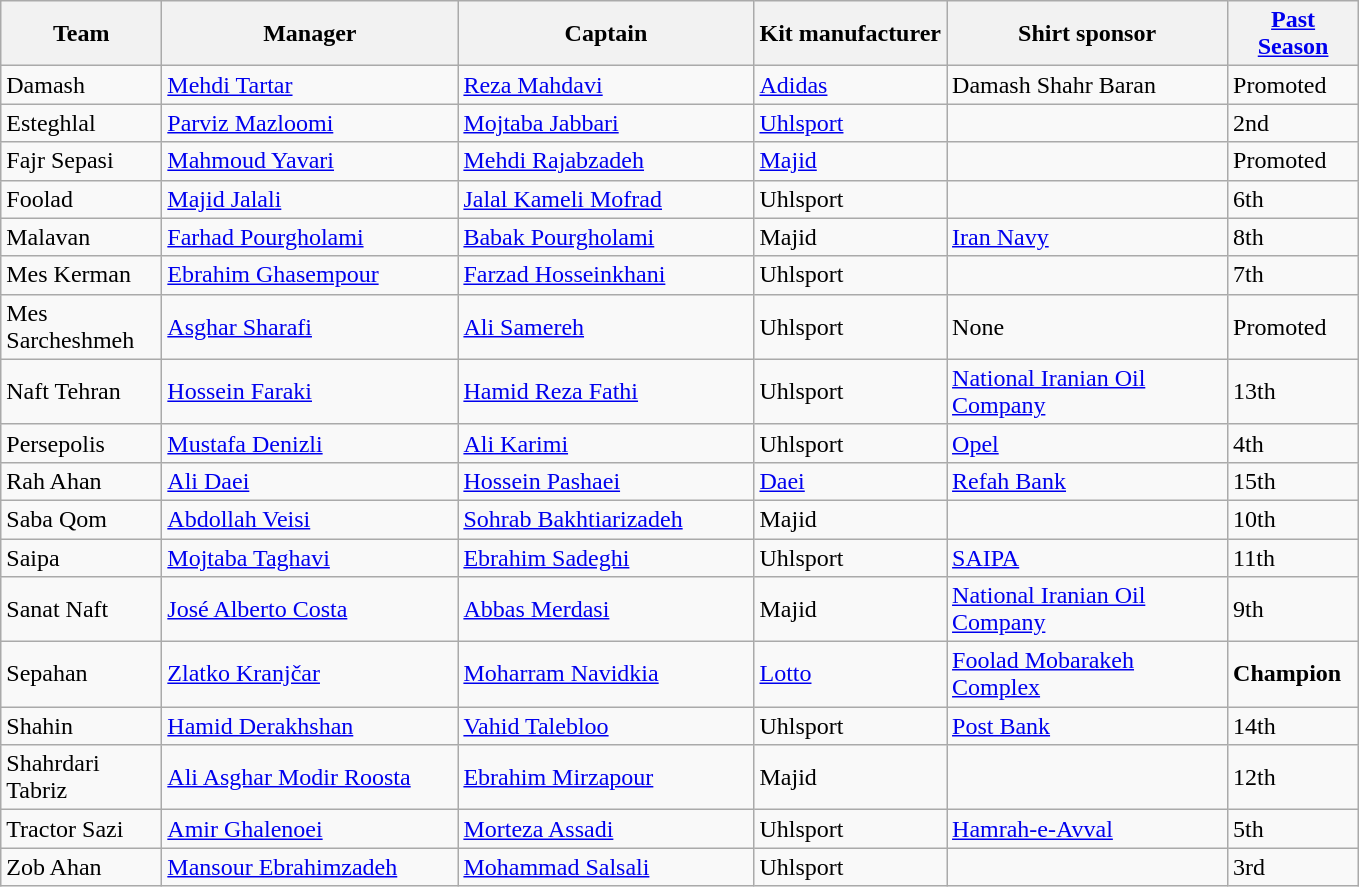<table class="wikitable sortable" style="text-align: left;">
<tr>
<th width=100>Team</th>
<th width=190>Manager</th>
<th width=190>Captain</th>
<th>Kit manufacturer</th>
<th width=180>Shirt sponsor</th>
<th width=80><a href='#'>Past Season</a></th>
</tr>
<tr>
<td>Damash</td>
<td> <a href='#'>Mehdi Tartar</a></td>
<td> <a href='#'>Reza Mahdavi</a></td>
<td><a href='#'>Adidas</a></td>
<td>Damash Shahr Baran</td>
<td>Promoted </td>
</tr>
<tr>
<td>Esteghlal</td>
<td> <a href='#'>Parviz Mazloomi</a></td>
<td> <a href='#'>Mojtaba Jabbari</a></td>
<td><a href='#'>Uhlsport</a></td>
<td></td>
<td>2nd</td>
</tr>
<tr>
<td>Fajr Sepasi</td>
<td> <a href='#'>Mahmoud Yavari</a></td>
<td> <a href='#'>Mehdi Rajabzadeh</a></td>
<td><a href='#'>Majid</a></td>
<td></td>
<td>Promoted </td>
</tr>
<tr>
<td>Foolad</td>
<td> <a href='#'>Majid Jalali</a></td>
<td> <a href='#'>Jalal Kameli Mofrad</a></td>
<td>Uhlsport</td>
<td></td>
<td>6th</td>
</tr>
<tr>
<td>Malavan</td>
<td> <a href='#'>Farhad Pourgholami</a></td>
<td> <a href='#'>Babak Pourgholami</a></td>
<td>Majid</td>
<td><a href='#'>Iran Navy</a></td>
<td>8th</td>
</tr>
<tr>
<td>Mes Kerman</td>
<td> <a href='#'>Ebrahim Ghasempour</a></td>
<td> <a href='#'>Farzad Hosseinkhani</a></td>
<td>Uhlsport</td>
<td></td>
<td>7th</td>
</tr>
<tr>
<td>Mes Sarcheshmeh</td>
<td> <a href='#'>Asghar Sharafi</a></td>
<td> <a href='#'>Ali Samereh</a></td>
<td>Uhlsport</td>
<td>None</td>
<td>Promoted </td>
</tr>
<tr>
<td>Naft Tehran</td>
<td> <a href='#'>Hossein Faraki</a></td>
<td> <a href='#'>Hamid Reza Fathi</a></td>
<td>Uhlsport</td>
<td><a href='#'>National Iranian Oil Company</a></td>
<td>13th</td>
</tr>
<tr>
<td>Persepolis</td>
<td> <a href='#'>Mustafa Denizli</a></td>
<td> <a href='#'>Ali Karimi</a></td>
<td>Uhlsport</td>
<td><a href='#'>Opel</a></td>
<td>4th</td>
</tr>
<tr>
<td>Rah Ahan</td>
<td> <a href='#'>Ali Daei</a></td>
<td> <a href='#'>Hossein Pashaei</a></td>
<td><a href='#'>Daei</a></td>
<td><a href='#'>Refah Bank</a></td>
<td>15th</td>
</tr>
<tr>
<td>Saba Qom</td>
<td> <a href='#'>Abdollah Veisi</a></td>
<td> <a href='#'>Sohrab Bakhtiarizadeh</a></td>
<td>Majid</td>
<td></td>
<td>10th</td>
</tr>
<tr>
<td>Saipa</td>
<td> <a href='#'>Mojtaba Taghavi</a></td>
<td> <a href='#'>Ebrahim Sadeghi</a></td>
<td>Uhlsport</td>
<td><a href='#'>SAIPA</a></td>
<td>11th</td>
</tr>
<tr>
<td>Sanat Naft</td>
<td> <a href='#'>José Alberto Costa</a></td>
<td> <a href='#'>Abbas Merdasi</a></td>
<td>Majid</td>
<td><a href='#'>National Iranian Oil Company</a></td>
<td>9th</td>
</tr>
<tr>
<td>Sepahan</td>
<td> <a href='#'>Zlatko Kranjčar</a></td>
<td> <a href='#'>Moharram Navidkia</a></td>
<td><a href='#'>Lotto</a></td>
<td><a href='#'>Foolad Mobarakeh Complex</a></td>
<td><strong>Champion</strong></td>
</tr>
<tr>
<td>Shahin</td>
<td> <a href='#'>Hamid Derakhshan</a></td>
<td> <a href='#'>Vahid Talebloo</a></td>
<td>Uhlsport</td>
<td><a href='#'>Post Bank</a></td>
<td>14th</td>
</tr>
<tr>
<td>Shahrdari Tabriz</td>
<td> <a href='#'>Ali Asghar Modir Roosta</a></td>
<td> <a href='#'>Ebrahim Mirzapour</a></td>
<td>Majid</td>
<td></td>
<td>12th</td>
</tr>
<tr>
<td>Tractor Sazi</td>
<td> <a href='#'>Amir Ghalenoei</a></td>
<td> <a href='#'>Morteza Assadi</a></td>
<td>Uhlsport</td>
<td><a href='#'>Hamrah-e-Avval</a></td>
<td>5th</td>
</tr>
<tr>
<td>Zob Ahan</td>
<td> <a href='#'>Mansour Ebrahimzadeh</a></td>
<td> <a href='#'>Mohammad Salsali</a></td>
<td>Uhlsport</td>
<td> </td>
<td>3rd</td>
</tr>
</table>
